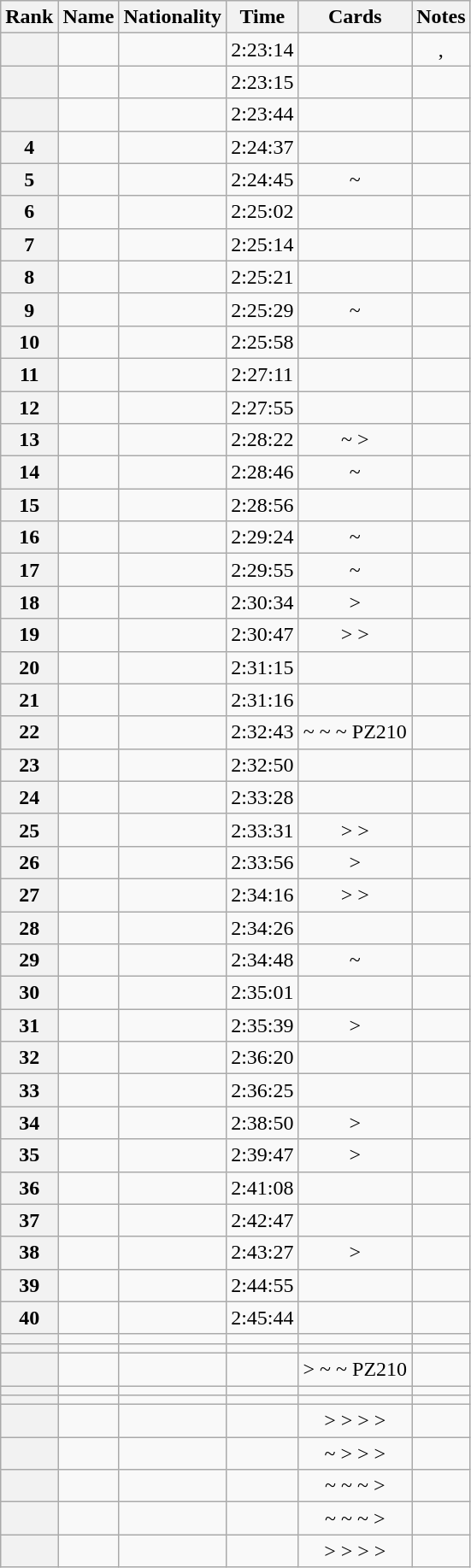<table class="wikitable sortable" style="text-align:center">
<tr>
<th scope="col">Rank</th>
<th scope="col">Name</th>
<th scope="col">Nationality</th>
<th scope="col">Time</th>
<th scope="col">Cards</th>
<th scope="col">Notes</th>
</tr>
<tr>
<th scope="row"></th>
<td align="left"></td>
<td align="left"></td>
<td>2:23:14</td>
<td></td>
<td>, </td>
</tr>
<tr>
<th scope="row"></th>
<td align="left"></td>
<td align="left"></td>
<td>2:23:15</td>
<td></td>
<td></td>
</tr>
<tr>
<th scope="row"></th>
<td align="left"></td>
<td align="left"></td>
<td>2:23:44</td>
<td></td>
<td></td>
</tr>
<tr>
<th scope="row">4</th>
<td align="left"></td>
<td align="left"></td>
<td>2:24:37</td>
<td></td>
<td></td>
</tr>
<tr>
<th scope="row">5</th>
<td align="left"></td>
<td align="left"></td>
<td>2:24:45</td>
<td>~</td>
<td></td>
</tr>
<tr>
<th scope="row">6</th>
<td align="left"></td>
<td align="left"></td>
<td>2:25:02</td>
<td></td>
<td></td>
</tr>
<tr>
<th scope="row">7</th>
<td align="left"></td>
<td align="left"></td>
<td>2:25:14</td>
<td></td>
<td></td>
</tr>
<tr>
<th scope="row">8</th>
<td align="left"></td>
<td align="left"></td>
<td>2:25:21</td>
<td></td>
<td></td>
</tr>
<tr>
<th scope="row">9</th>
<td align="left"></td>
<td align="left"></td>
<td>2:25:29</td>
<td>~</td>
<td></td>
</tr>
<tr>
<th scope="row">10</th>
<td align="left"></td>
<td align="left"></td>
<td>2:25:58</td>
<td></td>
<td></td>
</tr>
<tr>
<th scope="row">11</th>
<td align="left"></td>
<td align="left"></td>
<td>2:27:11</td>
<td></td>
<td></td>
</tr>
<tr>
<th scope="row">12</th>
<td align="left"></td>
<td align="left"></td>
<td>2:27:55</td>
<td></td>
<td></td>
</tr>
<tr>
<th scope="row">13</th>
<td align="left"></td>
<td align="left"></td>
<td>2:28:22</td>
<td>~ ></td>
<td></td>
</tr>
<tr>
<th scope="row">14</th>
<td align="left"></td>
<td align="left"></td>
<td>2:28:46</td>
<td>~</td>
<td></td>
</tr>
<tr>
<th scope="row">15</th>
<td align="left"></td>
<td align="left"></td>
<td>2:28:56</td>
<td></td>
<td></td>
</tr>
<tr>
<th scope="row">16</th>
<td align="left"></td>
<td align="left"></td>
<td>2:29:24</td>
<td>~</td>
<td></td>
</tr>
<tr>
<th scope="row">17</th>
<td align="left"></td>
<td align="left"></td>
<td>2:29:55</td>
<td>~</td>
<td></td>
</tr>
<tr>
<th scope="row">18</th>
<td align="left"></td>
<td align="left"></td>
<td>2:30:34</td>
<td>></td>
<td></td>
</tr>
<tr>
<th scope="row">19</th>
<td align="left"></td>
<td align="left"></td>
<td>2:30:47</td>
<td>> ></td>
<td></td>
</tr>
<tr>
<th scope="row">20</th>
<td align="left"></td>
<td align="left"></td>
<td>2:31:15</td>
<td></td>
<td></td>
</tr>
<tr>
<th scope="row">21</th>
<td align="left"></td>
<td align="left"></td>
<td>2:31:16</td>
<td></td>
<td></td>
</tr>
<tr>
<th scope="row">22</th>
<td align="left"></td>
<td align="left"></td>
<td>2:32:43</td>
<td>~ ~ ~  PZ210</td>
<td></td>
</tr>
<tr>
<th scope="row">23</th>
<td align="left"></td>
<td align="left"></td>
<td>2:32:50</td>
<td></td>
<td></td>
</tr>
<tr>
<th scope="row">24</th>
<td align="left"></td>
<td align="left"></td>
<td>2:33:28</td>
<td></td>
<td></td>
</tr>
<tr>
<th scope="row">25</th>
<td align="left"></td>
<td align="left"></td>
<td>2:33:31</td>
<td>> ></td>
<td></td>
</tr>
<tr>
<th scope="row">26</th>
<td align="left"></td>
<td align="left"></td>
<td>2:33:56</td>
<td>></td>
<td></td>
</tr>
<tr>
<th scope="row">27</th>
<td align="left"></td>
<td align="left"></td>
<td>2:34:16</td>
<td>> ></td>
<td></td>
</tr>
<tr>
<th scope="row">28</th>
<td align="left"></td>
<td align="left"></td>
<td>2:34:26</td>
<td></td>
<td></td>
</tr>
<tr>
<th scope="row">29</th>
<td align="left"></td>
<td align="left"></td>
<td>2:34:48</td>
<td>~</td>
<td></td>
</tr>
<tr>
<th scope="row">30</th>
<td align="left"></td>
<td align="left"></td>
<td>2:35:01</td>
<td></td>
<td></td>
</tr>
<tr>
<th scope="row">31</th>
<td align="left"></td>
<td align="left"></td>
<td>2:35:39</td>
<td>></td>
<td></td>
</tr>
<tr>
<th scope="row">32</th>
<td align="left"></td>
<td align="left"></td>
<td>2:36:20</td>
<td></td>
</tr>
<tr>
<th scope="row">33</th>
<td align="left"></td>
<td align="left"></td>
<td>2:36:25</td>
<td></td>
<td></td>
</tr>
<tr>
<th scope="row">34</th>
<td align="left"></td>
<td align="left"></td>
<td>2:38:50</td>
<td>></td>
<td></td>
</tr>
<tr>
<th scope="row">35</th>
<td align="left"></td>
<td align="left"></td>
<td>2:39:47</td>
<td>></td>
<td></td>
</tr>
<tr>
<th scope="row">36</th>
<td align="left"></td>
<td align="left"></td>
<td>2:41:08</td>
<td></td>
<td></td>
</tr>
<tr>
<th scope="row">37</th>
<td align="left"></td>
<td align="left"></td>
<td>2:42:47</td>
<td></td>
<td></td>
</tr>
<tr>
<th scope="row">38</th>
<td align="left"></td>
<td align="left"></td>
<td>2:43:27</td>
<td>></td>
<td></td>
</tr>
<tr>
<th scope="row">39</th>
<td align="left"></td>
<td align="left"></td>
<td>2:44:55</td>
<td></td>
<td></td>
</tr>
<tr>
<th scope="row">40</th>
<td align="left"></td>
<td align="left"></td>
<td>2:45:44</td>
<td></td>
<td></td>
</tr>
<tr>
<th scope="row"></th>
<td align="left"></td>
<td align="left"></td>
<td></td>
<td></td>
<td></td>
</tr>
<tr>
<th scope="row"></th>
<td align="left"></td>
<td align="left"></td>
<td></td>
<td></td>
<td></td>
</tr>
<tr>
<th scope="row"></th>
<td align="left"></td>
<td align="left"></td>
<td></td>
<td>> ~ ~ PZ210</td>
<td></td>
</tr>
<tr>
<th scope="row"></th>
<td align="left"></td>
<td align="left"></td>
<td></td>
<td></td>
<td></td>
</tr>
<tr>
<th scope="row"></th>
<td align="left"></td>
<td align="left"></td>
<td></td>
<td></td>
<td></td>
</tr>
<tr>
<th scope="row"></th>
<td align="left"></td>
<td align="left"></td>
<td></td>
<td>> > > ></td>
<td></td>
</tr>
<tr>
<th scope="row"></th>
<td align="left"></td>
<td align="left"></td>
<td></td>
<td>~ > > ></td>
<td></td>
</tr>
<tr>
<th scope="row"></th>
<td align="left"></td>
<td align="left"></td>
<td></td>
<td>~ ~ ~ ></td>
<td></td>
</tr>
<tr>
<th scope="row"></th>
<td align="left"></td>
<td align="left"></td>
<td></td>
<td>~ ~ ~ ></td>
<td></td>
</tr>
<tr>
<th scope="row"></th>
<td align="left"></td>
<td align="left"></td>
<td></td>
<td>> > > ></td>
<td></td>
</tr>
</table>
